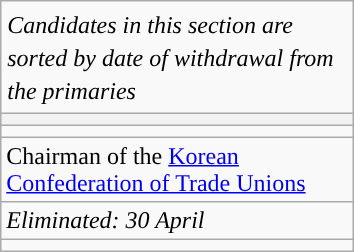<table class="wikitable defaultcenter">
<tr>
<td style="font-size:120%; background:"><em><small>Candidates in this section are sorted by date of withdrawal from the primaries</small></em></td>
</tr>
<tr>
<th scope="col" style="width:11.8em; font-size:120%;"></th>
</tr>
<tr>
<td></td>
</tr>
<tr>
<td>Chairman of the <a href='#'>Korean Confederation of Trade Unions</a></td>
</tr>
<tr>
<td><em>Eliminated: 30 April</em><br></td>
</tr>
<tr>
<td></td>
</tr>
</table>
